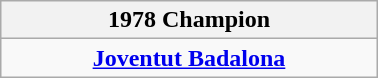<table class="wikitable" style="margin: 0 auto; width: 20%;">
<tr>
<th>1978 Champion</th>
</tr>
<tr>
<td align=center><strong><a href='#'>Joventut Badalona</a></strong></td>
</tr>
</table>
